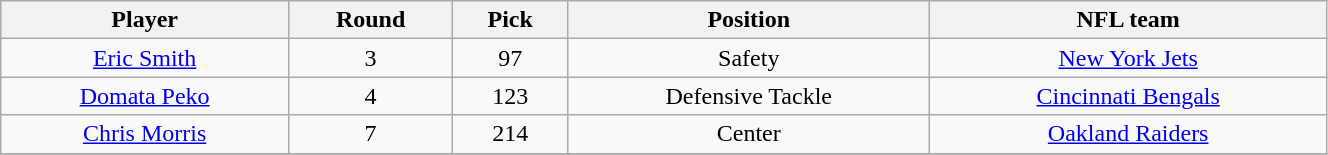<table class="wikitable" width="70%">
<tr>
<th>Player</th>
<th>Round</th>
<th>Pick</th>
<th>Position</th>
<th>NFL team</th>
</tr>
<tr align="center" bgcolor="">
<td><a href='#'>Eric Smith</a></td>
<td>3</td>
<td>97</td>
<td>Safety</td>
<td><a href='#'>New York Jets</a></td>
</tr>
<tr align="center" bgcolor="">
<td><a href='#'>Domata Peko</a></td>
<td>4</td>
<td>123</td>
<td>Defensive Tackle</td>
<td><a href='#'>Cincinnati Bengals</a></td>
</tr>
<tr align="center" bgcolor="">
<td><a href='#'>Chris Morris</a></td>
<td>7</td>
<td>214</td>
<td>Center</td>
<td><a href='#'>Oakland Raiders</a></td>
</tr>
<tr>
</tr>
</table>
